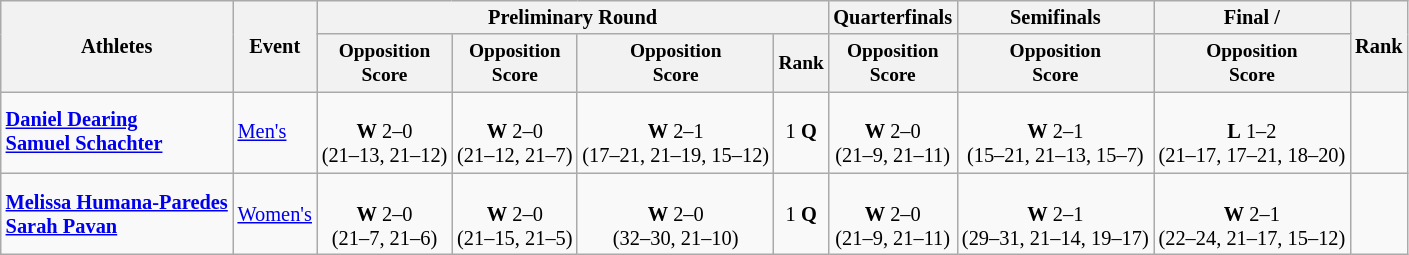<table class=wikitable style=font-size:85%;text-align:center>
<tr>
<th rowspan=2>Athletes</th>
<th rowspan=2>Event</th>
<th colspan=4>Preliminary Round</th>
<th>Quarterfinals</th>
<th>Semifinals</th>
<th>Final / </th>
<th rowspan=2>Rank</th>
</tr>
<tr style=font-size:95%>
<th>Opposition<br>Score</th>
<th>Opposition<br>Score</th>
<th>Opposition<br>Score</th>
<th>Rank</th>
<th>Opposition<br>Score</th>
<th>Opposition<br>Score</th>
<th>Opposition<br>Score</th>
</tr>
<tr align=center>
<td align=left><strong><a href='#'>Daniel Dearing</a><br><a href='#'>Samuel Schachter</a></strong></td>
<td align=left><a href='#'>Men's</a></td>
<td><br><strong>W</strong> 2–0<br>(21–13, 21–12)</td>
<td><br><strong>W</strong> 2–0<br>(21–12, 21–7)</td>
<td><br><strong>W</strong> 2–1<br>(17–21, 21–19, 15–12)</td>
<td>1 <strong>Q</strong></td>
<td><br><strong>W</strong> 2–0<br>(21–9, 21–11)</td>
<td><br><strong>W</strong> 2–1<br>(15–21, 21–13, 15–7)</td>
<td><br><strong>L</strong> 1–2<br>(21–17, 17–21, 18–20)</td>
<td></td>
</tr>
<tr align=center>
<td align=left><strong><a href='#'>Melissa Humana-Paredes</a><br><a href='#'>Sarah Pavan</a></strong></td>
<td align=left><a href='#'>Women's</a></td>
<td><br><strong>W</strong> 2–0<br>(21–7, 21–6)</td>
<td><br><strong>W</strong> 2–0<br>(21–15, 21–5)</td>
<td><br><strong>W</strong> 2–0<br>(32–30, 21–10)</td>
<td>1 <strong>Q</strong></td>
<td><br><strong>W</strong> 2–0<br>(21–9, 21–11)</td>
<td><br><strong>W</strong> 2–1<br>(29–31, 21–14, 19–17)</td>
<td><br><strong>W</strong> 2–1<br>(22–24, 21–17, 15–12)</td>
<td></td>
</tr>
</table>
